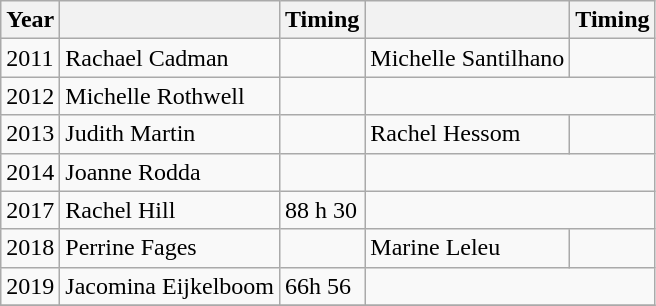<table class="wikitable alternance">
<tr>
<th scope=col>Year</th>
<th scope=col></th>
<th scope=col>Timing</th>
<th scope=col></th>
<th scope=col>Timing</th>
</tr>
<tr>
<td>2011</td>
<td>Rachael Cadman</td>
<td></td>
<td>Michelle Santilhano</td>
<td></td>
</tr>
<tr>
<td>2012</td>
<td>Michelle Rothwell</td>
<td></td>
<td colspan=2></td>
</tr>
<tr>
<td>2013</td>
<td>Judith Martin</td>
<td></td>
<td>Rachel Hessom</td>
<td></td>
</tr>
<tr>
<td>2014</td>
<td>Joanne Rodda</td>
<td></td>
<td colspan=2></td>
</tr>
<tr>
<td>2017</td>
<td>Rachel Hill</td>
<td>88 h 30</td>
<td colspan=2></td>
</tr>
<tr>
<td>2018</td>
<td>Perrine Fages</td>
<td></td>
<td>Marine Leleu</td>
<td></td>
</tr>
<tr>
<td>2019</td>
<td>Jacomina Eijkelboom</td>
<td>66h 56</td>
<td colspan=2></td>
</tr>
<tr>
</tr>
</table>
